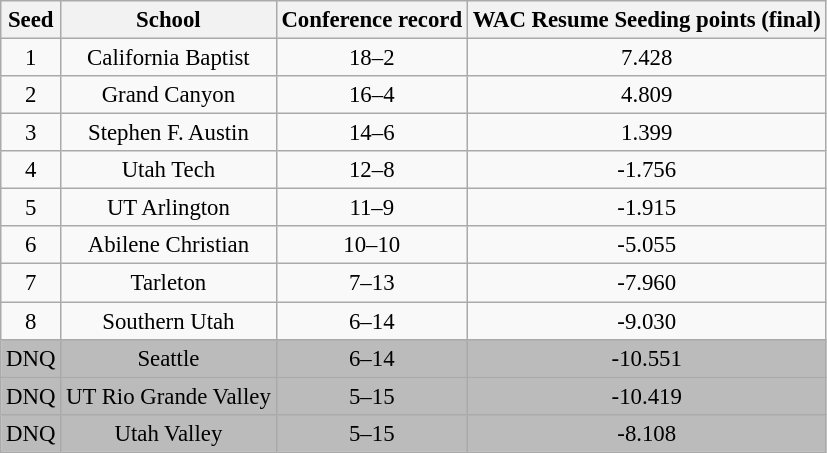<table class="wikitable" style="white-space:nowrap; font-size:95%;text-align:center">
<tr>
<th>Seed</th>
<th>School</th>
<th>Conference record</th>
<th>WAC Resume Seeding points (final)</th>
</tr>
<tr>
<td>1</td>
<td>California Baptist</td>
<td>18–2</td>
<td>7.428</td>
</tr>
<tr>
<td>2</td>
<td>Grand Canyon</td>
<td>16–4</td>
<td>4.809</td>
</tr>
<tr>
<td>3</td>
<td>Stephen F. Austin</td>
<td>14–6</td>
<td>1.399</td>
</tr>
<tr>
<td>4</td>
<td>Utah Tech</td>
<td>12–8</td>
<td>-1.756</td>
</tr>
<tr>
<td>5</td>
<td>UT Arlington</td>
<td>11–9</td>
<td>-1.915</td>
</tr>
<tr>
<td>6</td>
<td>Abilene Christian</td>
<td>10–10</td>
<td>-5.055</td>
</tr>
<tr>
<td>7</td>
<td>Tarleton</td>
<td>7–13</td>
<td>-7.960</td>
</tr>
<tr>
<td>8</td>
<td>Southern Utah</td>
<td>6–14</td>
<td>-9.030</td>
</tr>
<tr bgcolor="#bbbbbb">
<td>DNQ</td>
<td>Seattle</td>
<td>6–14</td>
<td>-10.551</td>
</tr>
<tr bgcolor="#bbbbbb">
<td>DNQ</td>
<td>UT Rio Grande Valley</td>
<td>5–15</td>
<td>-10.419</td>
</tr>
<tr bgcolor="#bbbbbb">
<td>DNQ</td>
<td>Utah Valley</td>
<td>5–15</td>
<td>-8.108</td>
</tr>
</table>
